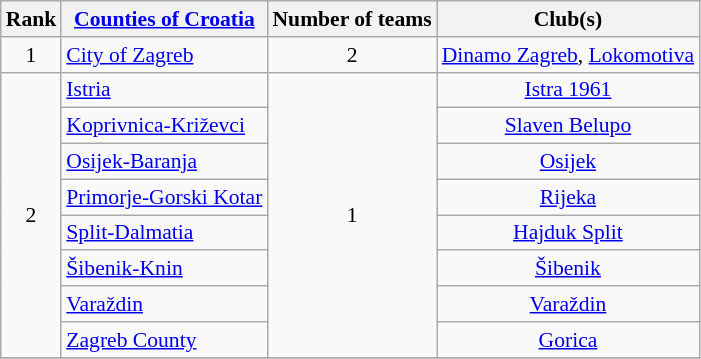<table class="wikitable" style="font-size:90%;">
<tr>
<th>Rank</th>
<th><a href='#'>Counties of Croatia</a></th>
<th>Number of teams</th>
<th>Club(s)</th>
</tr>
<tr>
<td align="center">1</td>
<td>  <a href='#'>City of Zagreb</a></td>
<td align="center">2</td>
<td align="center"><a href='#'>Dinamo Zagreb</a>, <a href='#'>Lokomotiva</a></td>
</tr>
<tr>
<td align="center" rowspan=8>2</td>
<td>  <a href='#'>Istria</a></td>
<td align="center" rowspan=8>1</td>
<td align="center"><a href='#'>Istra 1961</a></td>
</tr>
<tr>
<td>  <a href='#'>Koprivnica-Križevci</a></td>
<td align="center"><a href='#'>Slaven Belupo</a></td>
</tr>
<tr>
<td>  <a href='#'>Osijek-Baranja</a></td>
<td align="center"><a href='#'>Osijek</a></td>
</tr>
<tr>
<td>  <a href='#'>Primorje-Gorski Kotar</a></td>
<td align="center"><a href='#'>Rijeka</a></td>
</tr>
<tr>
<td>  <a href='#'>Split-Dalmatia</a></td>
<td align="center"><a href='#'>Hajduk Split</a></td>
</tr>
<tr>
<td>  <a href='#'>Šibenik-Knin</a></td>
<td align="center"><a href='#'>Šibenik</a></td>
</tr>
<tr>
<td>  <a href='#'>Varaždin</a></td>
<td align="center"><a href='#'>Varaždin</a></td>
</tr>
<tr>
<td>  <a href='#'>Zagreb County</a></td>
<td align="center"><a href='#'>Gorica</a></td>
</tr>
<tr>
</tr>
</table>
